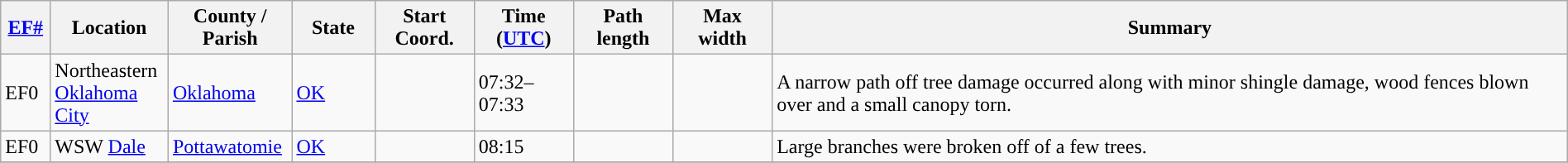<table class="wikitable sortable" style="width:100%;">
<tr>
<th scope="col"  style="width:3%; text-align:center;"><a href='#'>EF#</a></th>
<th scope="col"  style="width:7%; text-align:center;" class="unsortable">Location</th>
<th scope="col"  style="width:6%; text-align:center;" class="unsortable">County / Parish</th>
<th scope="col"  style="width:5%; text-align:center;">State</th>
<th scope="col"  style="width:6%; text-align:center;">Start Coord.</th>
<th scope="col"  style="width:6%; text-align:center;">Time (<a href='#'>UTC</a>)</th>
<th scope="col"  style="width:6%; text-align:center;">Path length</th>
<th scope="col"  style="width:6%; text-align:center;">Max width</th>
<th scope="col" class="unsortable" style="width:48%; text-align:center;">Summary</th>
</tr>
<tr>
<td>EF0</td>
<td>Northeastern <a href='#'>Oklahoma City</a></td>
<td><a href='#'>Oklahoma</a></td>
<td><a href='#'>OK</a></td>
<td></td>
<td>07:32–07:33</td>
<td></td>
<td></td>
<td>A narrow path off tree damage occurred along with minor shingle damage, wood fences blown over and a small canopy torn.</td>
</tr>
<tr>
<td>EF0</td>
<td>WSW <a href='#'>Dale</a></td>
<td><a href='#'>Pottawatomie</a></td>
<td><a href='#'>OK</a></td>
<td></td>
<td>08:15</td>
<td></td>
<td></td>
<td>Large branches were broken off of a few trees.</td>
</tr>
<tr>
</tr>
</table>
